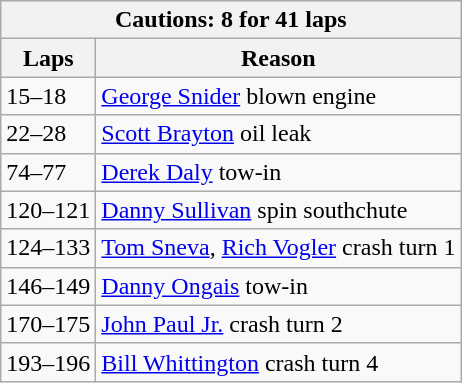<table class="wikitable">
<tr>
<th colspan=2>Cautions: 8 for 41 laps</th>
</tr>
<tr>
<th>Laps</th>
<th>Reason</th>
</tr>
<tr>
<td>15–18</td>
<td><a href='#'>George Snider</a> blown engine</td>
</tr>
<tr>
<td>22–28</td>
<td><a href='#'>Scott Brayton</a> oil leak</td>
</tr>
<tr>
<td>74–77</td>
<td><a href='#'>Derek Daly</a> tow-in</td>
</tr>
<tr>
<td>120–121</td>
<td><a href='#'>Danny Sullivan</a> spin southchute</td>
</tr>
<tr>
<td>124–133</td>
<td><a href='#'>Tom Sneva</a>, <a href='#'>Rich Vogler</a> crash turn 1</td>
</tr>
<tr>
<td>146–149</td>
<td><a href='#'>Danny Ongais</a> tow-in</td>
</tr>
<tr>
<td>170–175</td>
<td><a href='#'>John Paul Jr.</a> crash turn 2</td>
</tr>
<tr>
<td>193–196</td>
<td><a href='#'>Bill Whittington</a> crash turn 4</td>
</tr>
</table>
